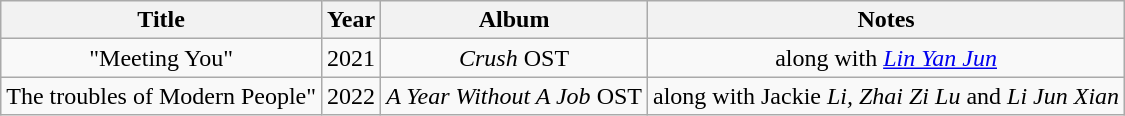<table class="wikitable plainrowheaders" style="text-align:center;">
<tr>
<th>Title</th>
<th>Year</th>
<th>Album</th>
<th>Notes</th>
</tr>
<tr>
<td>"Meeting You"</td>
<td>2021</td>
<td><em>Crush</em> OST</td>
<td>along with <em><a href='#'>Lin Yan Jun</a></em></td>
</tr>
<tr>
<td>The troubles of Modern People"</td>
<td>2022</td>
<td><em>A Year Without A Job</em> OST</td>
<td>along with Jackie <em>Li, Zhai Zi Lu</em> and <em>Li Jun Xian</em></td>
</tr>
</table>
